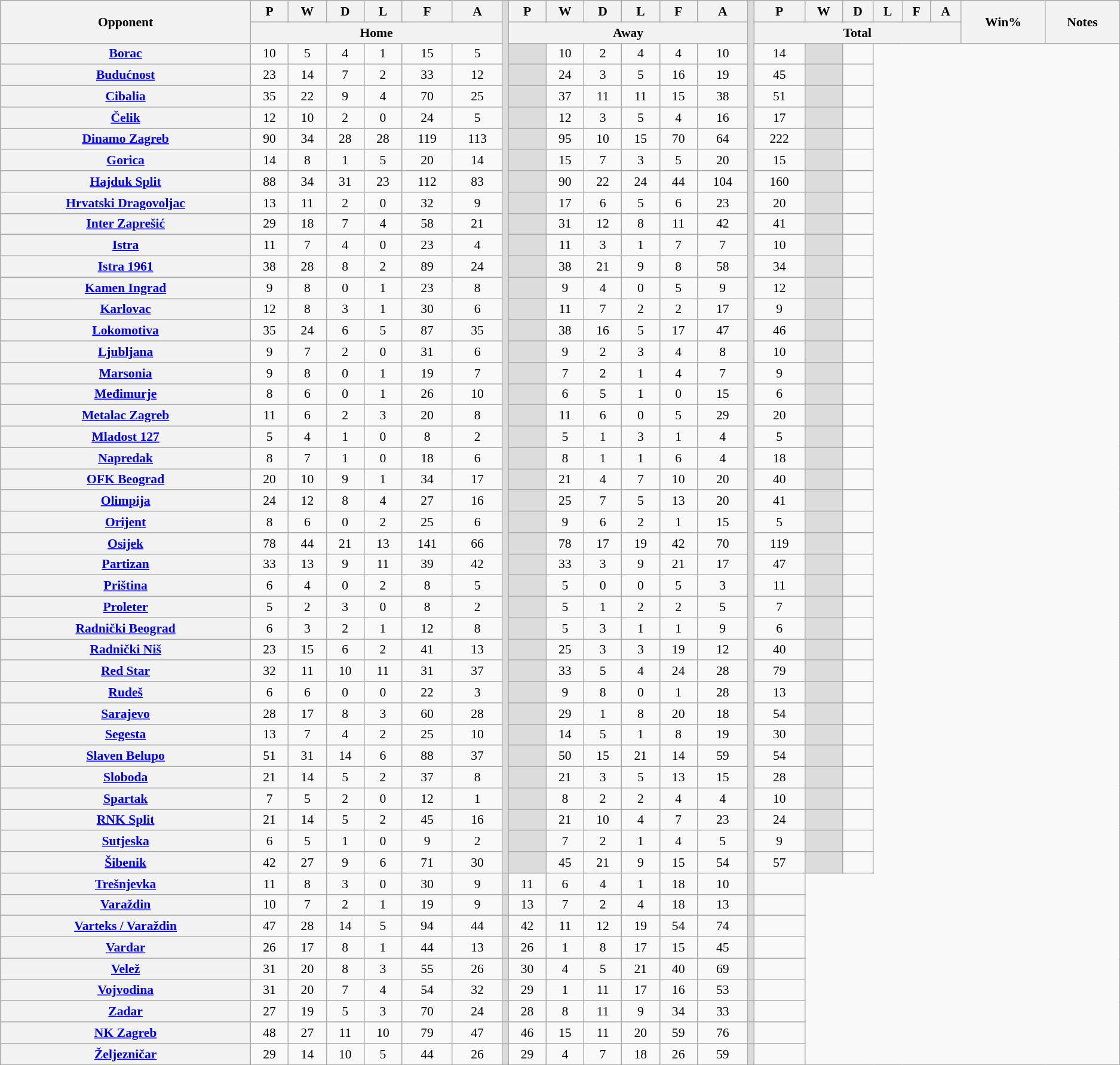<table class="wikitable plainrowheaders sortable" style="font-size: 90%; text-align: center">
<tr>
<th scope=col rowspan=2>Opponent</th>
<th scope=col>P</th>
<th scope=col>W</th>
<th scope=col>D</th>
<th scope=col>L</th>
<th scope=col>F</th>
<th scope=col>A</th>
<th scope=col width=0.1% rowspan=41 style="background: #DCDCDC" class="unsortable"></th>
<th scope=col>P</th>
<th scope=col>W</th>
<th scope=col>D</th>
<th scope=col>L</th>
<th scope=col>F</th>
<th scope=col>A</th>
<th scope=col width=0.1% rowspan=41 style="background: #DCDCDC" class="unsortable"></th>
<th scope=col>P</th>
<th scope=col>W</th>
<th scope=col>D</th>
<th scope=col>L</th>
<th scope=col>F</th>
<th scope=col>A</th>
<th scope=col rowspan=2>Win%</th>
<th scope=col rowspan=2 class="unsortable">Notes</th>
</tr>
<tr class="unsortable">
<th colspan=6>Home</th>
<th colspan=6>Away</th>
<th colspan=6>Total</th>
</tr>
<tr>
<th scope=row><a href='#'>Borac</a></th>
<td>10</td>
<td>5</td>
<td>4</td>
<td>1</td>
<td>15</td>
<td>5</td>
<td style="background: #DCDCDC"></td>
<td>10</td>
<td>2</td>
<td>4</td>
<td>4</td>
<td>10</td>
<td>14</td>
<td style="background: #DCDCDC"><br></td>
<td></td>
</tr>
<tr>
<th scope=row><a href='#'>Budućnost</a></th>
<td>23</td>
<td>14</td>
<td>7</td>
<td>2</td>
<td>33</td>
<td>12</td>
<td style="background: #DCDCDC"></td>
<td>24</td>
<td>3</td>
<td>5</td>
<td>16</td>
<td>19</td>
<td>45</td>
<td style="background: #DCDCDC"><br></td>
<td></td>
</tr>
<tr>
<th scope=row><a href='#'>Cibalia</a></th>
<td>35</td>
<td>22</td>
<td>9</td>
<td>4</td>
<td>70</td>
<td>25</td>
<td style="background: #DCDCDC"></td>
<td>37</td>
<td>11</td>
<td>11</td>
<td>15</td>
<td>38</td>
<td>51</td>
<td style="background: #DCDCDC"><br></td>
<td></td>
</tr>
<tr>
<th scope=row><a href='#'>Čelik</a></th>
<td>12</td>
<td>10</td>
<td>2</td>
<td>0</td>
<td>24</td>
<td>5</td>
<td style="background: #DCDCDC"></td>
<td>12</td>
<td>3</td>
<td>5</td>
<td>4</td>
<td>16</td>
<td>17</td>
<td style="background: #DCDCDC"><br></td>
<td></td>
</tr>
<tr>
<th scope=row><a href='#'>Dinamo Zagreb</a></th>
<td>90</td>
<td>34</td>
<td>28</td>
<td>28</td>
<td>119</td>
<td>113</td>
<td style="background: #DCDCDC"></td>
<td>95</td>
<td>10</td>
<td>15</td>
<td>70</td>
<td>64</td>
<td>222</td>
<td style="background: #DCDCDC"><br></td>
<td> </td>
</tr>
<tr>
<th scope=row><a href='#'>Gorica</a></th>
<td>14</td>
<td>8</td>
<td>1</td>
<td>5</td>
<td>20</td>
<td>14</td>
<td style="background: #DCDCDC"></td>
<td>15</td>
<td>7</td>
<td>3</td>
<td>5</td>
<td>20</td>
<td>15</td>
<td style="background: #DCDCDC"><br></td>
<td></td>
</tr>
<tr>
<th scope=row><a href='#'>Hajduk Split</a></th>
<td>88</td>
<td>34</td>
<td>31</td>
<td>23</td>
<td>112</td>
<td>83</td>
<td style="background: #DCDCDC"></td>
<td>90</td>
<td>22</td>
<td>24</td>
<td>44</td>
<td>104</td>
<td>160</td>
<td style="background: #DCDCDC"><br></td>
<td> </td>
</tr>
<tr>
<th scope=row><a href='#'>Hrvatski Dragovoljac</a></th>
<td>13</td>
<td>11</td>
<td>2</td>
<td>0</td>
<td>32</td>
<td>9</td>
<td style="background: #DCDCDC"></td>
<td>17</td>
<td>6</td>
<td>5</td>
<td>6</td>
<td>23</td>
<td>20</td>
<td style="background: #DCDCDC"><br></td>
<td></td>
</tr>
<tr>
<th scope=row><a href='#'>Inter Zaprešić</a></th>
<td>29</td>
<td>18</td>
<td>7</td>
<td>4</td>
<td>58</td>
<td>21</td>
<td style="background: #DCDCDC"></td>
<td>31</td>
<td>12</td>
<td>8</td>
<td>11</td>
<td>42</td>
<td>41</td>
<td style="background: #DCDCDC"><br></td>
<td></td>
</tr>
<tr>
<th scope=row><a href='#'>Istra</a></th>
<td>11</td>
<td>7</td>
<td>4</td>
<td>0</td>
<td>23</td>
<td>4</td>
<td style="background: #DCDCDC"></td>
<td>11</td>
<td>3</td>
<td>1</td>
<td>7</td>
<td>7</td>
<td>10</td>
<td style="background: #DCDCDC"><br></td>
<td></td>
</tr>
<tr>
<th scope=row><a href='#'>Istra 1961</a></th>
<td>38</td>
<td>28</td>
<td>8</td>
<td>2</td>
<td>89</td>
<td>24</td>
<td style="background: #DCDCDC"></td>
<td>38</td>
<td>21</td>
<td>9</td>
<td>8</td>
<td>58</td>
<td>34</td>
<td style="background: #DCDCDC"><br></td>
<td></td>
</tr>
<tr>
<th scope=row><a href='#'>Kamen Ingrad</a></th>
<td>9</td>
<td>8</td>
<td>0</td>
<td>1</td>
<td>23</td>
<td>8</td>
<td style="background: #DCDCDC"></td>
<td>9</td>
<td>4</td>
<td>0</td>
<td>5</td>
<td>9</td>
<td>12</td>
<td style="background: #DCDCDC"><br></td>
<td></td>
</tr>
<tr>
<th scope=row><a href='#'>Karlovac</a></th>
<td>12</td>
<td>8</td>
<td>3</td>
<td>1</td>
<td>30</td>
<td>6</td>
<td style="background: #DCDCDC"></td>
<td>11</td>
<td>7</td>
<td>2</td>
<td>2</td>
<td>17</td>
<td>9</td>
<td style="background: #DCDCDC"><br></td>
<td></td>
</tr>
<tr>
<th scope=row><a href='#'>Lokomotiva</a></th>
<td>35</td>
<td>24</td>
<td>6</td>
<td>5</td>
<td>87</td>
<td>35</td>
<td style="background: #DCDCDC"></td>
<td>38</td>
<td>16</td>
<td>5</td>
<td>17</td>
<td>47</td>
<td>46</td>
<td style="background: #DCDCDC"><br></td>
<td></td>
</tr>
<tr>
<th scope=row> <a href='#'>Ljubljana</a></th>
<td>9</td>
<td>7</td>
<td>2</td>
<td>0</td>
<td>31</td>
<td>6</td>
<td style="background: #DCDCDC"></td>
<td>9</td>
<td>2</td>
<td>3</td>
<td>4</td>
<td>8</td>
<td>10</td>
<td style="background: #DCDCDC"><br></td>
<td></td>
</tr>
<tr>
<th scope=row><a href='#'>Marsonia</a></th>
<td>9</td>
<td>8</td>
<td>0</td>
<td>1</td>
<td>19</td>
<td>7</td>
<td style="background: #DCDCDC"></td>
<td>7</td>
<td>2</td>
<td>1</td>
<td>4</td>
<td>7</td>
<td>9</td>
<td style="background: #DCDCDC"><br></td>
<td></td>
</tr>
<tr>
<th scope=row><a href='#'>Međimurje</a></th>
<td>8</td>
<td>6</td>
<td>0</td>
<td>1</td>
<td>26</td>
<td>10</td>
<td style="background: #DCDCDC"></td>
<td>6</td>
<td>5</td>
<td>1</td>
<td>0</td>
<td>15</td>
<td>6</td>
<td style="background: #DCDCDC"><br></td>
<td></td>
</tr>
<tr>
<th scope=row><a href='#'>Metalac Zagreb</a></th>
<td>11</td>
<td>6</td>
<td>2</td>
<td>3</td>
<td>20</td>
<td>8</td>
<td style="background: #DCDCDC"></td>
<td>11</td>
<td>6</td>
<td>0</td>
<td>5</td>
<td>29</td>
<td>20</td>
<td style="background: #DCDCDC"><br></td>
<td></td>
</tr>
<tr>
<th scope=row><a href='#'>Mladost 127</a></th>
<td>5</td>
<td>4</td>
<td>1</td>
<td>0</td>
<td>8</td>
<td>2</td>
<td style="background: #DCDCDC"></td>
<td>5</td>
<td>1</td>
<td>3</td>
<td>1</td>
<td>4</td>
<td>5</td>
<td style="background: #DCDCDC"><br></td>
<td></td>
</tr>
<tr>
<th scope=row><a href='#'>Napredak</a></th>
<td>8</td>
<td>7</td>
<td>1</td>
<td>0</td>
<td>18</td>
<td>6</td>
<td style="background: #DCDCDC"></td>
<td>8</td>
<td>1</td>
<td>1</td>
<td>6</td>
<td>4</td>
<td>18</td>
<td style="background: #DCDCDC"><br></td>
<td></td>
</tr>
<tr>
<th scope=row><a href='#'>OFK Beograd</a></th>
<td>20</td>
<td>10</td>
<td>9</td>
<td>1</td>
<td>34</td>
<td>17</td>
<td style="background: #DCDCDC"></td>
<td>21</td>
<td>4</td>
<td>7</td>
<td>10</td>
<td>20</td>
<td>40</td>
<td style="background: #DCDCDC"><br></td>
<td></td>
</tr>
<tr>
<th scope=row><a href='#'>Olimpija</a></th>
<td>24</td>
<td>12</td>
<td>8</td>
<td>4</td>
<td>27</td>
<td>16</td>
<td style="background: #DCDCDC"></td>
<td>25</td>
<td>7</td>
<td>5</td>
<td>13</td>
<td>20</td>
<td>41</td>
<td style="background: #DCDCDC"><br></td>
<td></td>
</tr>
<tr>
<th scope=row><a href='#'>Orijent</a></th>
<td>8</td>
<td>6</td>
<td>0</td>
<td>2</td>
<td>25</td>
<td>6</td>
<td style="background: #DCDCDC"></td>
<td>9</td>
<td>6</td>
<td>2</td>
<td>1</td>
<td>15</td>
<td>5</td>
<td style="background: #DCDCDC"><br></td>
<td></td>
</tr>
<tr>
<th scope=row><a href='#'>Osijek</a></th>
<td>78</td>
<td>44</td>
<td>21</td>
<td>13</td>
<td>141</td>
<td>66</td>
<td style="background: #DCDCDC"></td>
<td>78</td>
<td>17</td>
<td>19</td>
<td>42</td>
<td>70</td>
<td>119</td>
<td style="background: #DCDCDC"><br></td>
<td></td>
</tr>
<tr>
<th scope=row><a href='#'>Partizan</a></th>
<td>33</td>
<td>13</td>
<td>9</td>
<td>11</td>
<td>39</td>
<td>42</td>
<td style="background: #DCDCDC"></td>
<td>33</td>
<td>3</td>
<td>9</td>
<td>21</td>
<td>17</td>
<td>47</td>
<td style="background: #DCDCDC"><br></td>
<td></td>
</tr>
<tr>
<th scope=row><a href='#'>Priština</a></th>
<td>6</td>
<td>4</td>
<td>0</td>
<td>2</td>
<td>8</td>
<td>5</td>
<td style="background: #DCDCDC"></td>
<td>5</td>
<td>0</td>
<td>0</td>
<td>5</td>
<td>3</td>
<td>11</td>
<td style="background: #DCDCDC"><br></td>
<td></td>
</tr>
<tr>
<th scope=row><a href='#'>Proleter</a></th>
<td>5</td>
<td>2</td>
<td>3</td>
<td>0</td>
<td>8</td>
<td>2</td>
<td style="background: #DCDCDC"></td>
<td>5</td>
<td>1</td>
<td>2</td>
<td>2</td>
<td>5</td>
<td>7</td>
<td style="background: #DCDCDC"><br></td>
<td></td>
</tr>
<tr>
<th scope=row><a href='#'>Radnički Beograd</a></th>
<td>6</td>
<td>3</td>
<td>2</td>
<td>1</td>
<td>12</td>
<td>8</td>
<td style="background: #DCDCDC"></td>
<td>5</td>
<td>3</td>
<td>1</td>
<td>1</td>
<td>9</td>
<td>6</td>
<td style="background: #DCDCDC"><br></td>
<td></td>
</tr>
<tr>
<th scope=row><a href='#'>Radnički Niš</a></th>
<td>23</td>
<td>15</td>
<td>6</td>
<td>2</td>
<td>41</td>
<td>13</td>
<td style="background: #DCDCDC"></td>
<td>25</td>
<td>3</td>
<td>3</td>
<td>19</td>
<td>12</td>
<td>40</td>
<td style="background: #DCDCDC"><br></td>
<td></td>
</tr>
<tr>
<th scope=row><a href='#'>Red Star</a></th>
<td>32</td>
<td>11</td>
<td>10</td>
<td>11</td>
<td>31</td>
<td>37</td>
<td style="background: #DCDCDC"></td>
<td>33</td>
<td>5</td>
<td>4</td>
<td>24</td>
<td>28</td>
<td>79</td>
<td style="background: #DCDCDC"><br></td>
<td></td>
</tr>
<tr>
<th scope=row><a href='#'>Rudeš</a></th>
<td>6</td>
<td>6</td>
<td>0</td>
<td>0</td>
<td>22</td>
<td>3</td>
<td style="background: #DCDCDC"></td>
<td>9</td>
<td>8</td>
<td>0</td>
<td>1</td>
<td>28</td>
<td>13</td>
<td style="background: #DCDCDC"><br></td>
<td></td>
</tr>
<tr>
<th scope=row><a href='#'>Sarajevo</a></th>
<td>28</td>
<td>17</td>
<td>8</td>
<td>3</td>
<td>60</td>
<td>28</td>
<td style="background: #DCDCDC"></td>
<td>29</td>
<td>1</td>
<td>8</td>
<td>20</td>
<td>18</td>
<td>54</td>
<td style="background: #DCDCDC"><br></td>
<td></td>
</tr>
<tr>
<th scope=row><a href='#'>Segesta</a></th>
<td>13</td>
<td>7</td>
<td>4</td>
<td>2</td>
<td>25</td>
<td>10</td>
<td style="background: #DCDCDC"></td>
<td>14</td>
<td>5</td>
<td>1</td>
<td>8</td>
<td>19</td>
<td>30</td>
<td style="background: #DCDCDC"><br></td>
<td></td>
</tr>
<tr>
<th scope=row><a href='#'>Slaven Belupo</a></th>
<td>51</td>
<td>31</td>
<td>14</td>
<td>6</td>
<td>88</td>
<td>37</td>
<td style="background: #DCDCDC"></td>
<td>50</td>
<td>15</td>
<td>21</td>
<td>14</td>
<td>59</td>
<td>54</td>
<td style="background: #DCDCDC"><br></td>
<td></td>
</tr>
<tr>
<th scope=row><a href='#'>Sloboda</a></th>
<td>21</td>
<td>14</td>
<td>5</td>
<td>2</td>
<td>37</td>
<td>8</td>
<td style="background: #DCDCDC"></td>
<td>21</td>
<td>3</td>
<td>5</td>
<td>13</td>
<td>15</td>
<td>28</td>
<td style="background: #DCDCDC"><br></td>
<td></td>
</tr>
<tr>
<th scope=row><a href='#'>Spartak</a></th>
<td>7</td>
<td>5</td>
<td>2</td>
<td>0</td>
<td>12</td>
<td>1</td>
<td style="background: #DCDCDC"></td>
<td>8</td>
<td>2</td>
<td>2</td>
<td>4</td>
<td>4</td>
<td>10</td>
<td style="background: #DCDCDC"><br></td>
<td></td>
</tr>
<tr>
<th scope=row><a href='#'>RNK Split</a></th>
<td>21</td>
<td>14</td>
<td>5</td>
<td>2</td>
<td>45</td>
<td>16</td>
<td style="background: #DCDCDC"></td>
<td>21</td>
<td>10</td>
<td>4</td>
<td>7</td>
<td>23</td>
<td>24</td>
<td style="background: #DCDCDC"><br></td>
<td></td>
</tr>
<tr>
<th scope=row><a href='#'>Sutjeska</a></th>
<td>6</td>
<td>5</td>
<td>1</td>
<td>0</td>
<td>9</td>
<td>2</td>
<td style="background: #DCDCDC"></td>
<td>7</td>
<td>2</td>
<td>1</td>
<td>4</td>
<td>5</td>
<td>9</td>
<td style="background: #DCDCDC"><br></td>
<td></td>
</tr>
<tr>
<th scope=row><a href='#'>Šibenik</a></th>
<td>42</td>
<td>27</td>
<td>9</td>
<td>6</td>
<td>71</td>
<td>30</td>
<td style="background: #DCDCDC"></td>
<td>45</td>
<td>21</td>
<td>9</td>
<td>15</td>
<td>54</td>
<td>57</td>
<td style="background: #DCDCDC"><br></td>
<td></td>
</tr>
<tr>
<th scope=row><a href='#'>Trešnjevka</a></th>
<td>11</td>
<td>8</td>
<td>3</td>
<td>0</td>
<td>30</td>
<td>9</td>
<td style="background: #DCDCDC"></td>
<td>11</td>
<td>6</td>
<td>4</td>
<td>1</td>
<td>18</td>
<td>10</td>
<td style="background: #DCDCDC"><br></td>
<td></td>
</tr>
<tr>
<th scope=row><a href='#'>Varaždin</a></th>
<td>10</td>
<td>7</td>
<td>2</td>
<td>1</td>
<td>19</td>
<td>9</td>
<td style="background: #DCDCDC"></td>
<td>13</td>
<td>7</td>
<td>2</td>
<td>4</td>
<td>18</td>
<td>13</td>
<td style="background: #DCDCDC"><br></td>
<td></td>
</tr>
<tr>
<th scope=row><a href='#'>Varteks / Varaždin</a></th>
<td>47</td>
<td>28</td>
<td>14</td>
<td>5</td>
<td>94</td>
<td>44</td>
<td style="background: #DCDCDC"></td>
<td>42</td>
<td>11</td>
<td>12</td>
<td>19</td>
<td>54</td>
<td>74</td>
<td style="background: #DCDCDC"><br></td>
<td></td>
</tr>
<tr>
<th scope=row><a href='#'>Vardar</a></th>
<td>26</td>
<td>17</td>
<td>8</td>
<td>1</td>
<td>44</td>
<td>13</td>
<td style="background: #DCDCDC"></td>
<td>26</td>
<td>1</td>
<td>8</td>
<td>17</td>
<td>15</td>
<td>45</td>
<td style="background: #DCDCDC"><br></td>
<td></td>
</tr>
<tr>
<th scope=row><a href='#'>Velež</a></th>
<td>31</td>
<td>20</td>
<td>8</td>
<td>3</td>
<td>55</td>
<td>26</td>
<td style="background: #DCDCDC"></td>
<td>30</td>
<td>4</td>
<td>5</td>
<td>21</td>
<td>40</td>
<td>69</td>
<td style="background: #DCDCDC"><br></td>
<td></td>
</tr>
<tr>
<th scope=row><a href='#'>Vojvodina</a></th>
<td>31</td>
<td>20</td>
<td>7</td>
<td>4</td>
<td>54</td>
<td>32</td>
<td style="background: #DCDCDC"></td>
<td>29</td>
<td>1</td>
<td>11</td>
<td>17</td>
<td>16</td>
<td>53</td>
<td style="background: #DCDCDC"><br></td>
<td></td>
</tr>
<tr>
<th scope=row><a href='#'>Zadar</a></th>
<td>27</td>
<td>19</td>
<td>5</td>
<td>3</td>
<td>70</td>
<td>24</td>
<td style="background: #DCDCDC"></td>
<td>28</td>
<td>8</td>
<td>11</td>
<td>9</td>
<td>34</td>
<td>33</td>
<td style="background: #DCDCDC"><br></td>
<td></td>
</tr>
<tr>
<th scope=row><a href='#'>NK Zagreb</a></th>
<td>48</td>
<td>27</td>
<td>11</td>
<td>10</td>
<td>79</td>
<td>47</td>
<td style="background: #DCDCDC"></td>
<td>46</td>
<td>15</td>
<td>11</td>
<td>20</td>
<td>59</td>
<td>76</td>
<td style="background: #DCDCDC"><br></td>
<td></td>
</tr>
<tr>
<th scope=row><a href='#'>Željezničar</a></th>
<td>29</td>
<td>14</td>
<td>10</td>
<td>5</td>
<td>44</td>
<td>26</td>
<td style="background: #DCDCDC"></td>
<td>29</td>
<td>4</td>
<td>7</td>
<td>18</td>
<td>26</td>
<td>59</td>
<td style="background: #DCDCDC"><br></td>
<td></td>
</tr>
</table>
